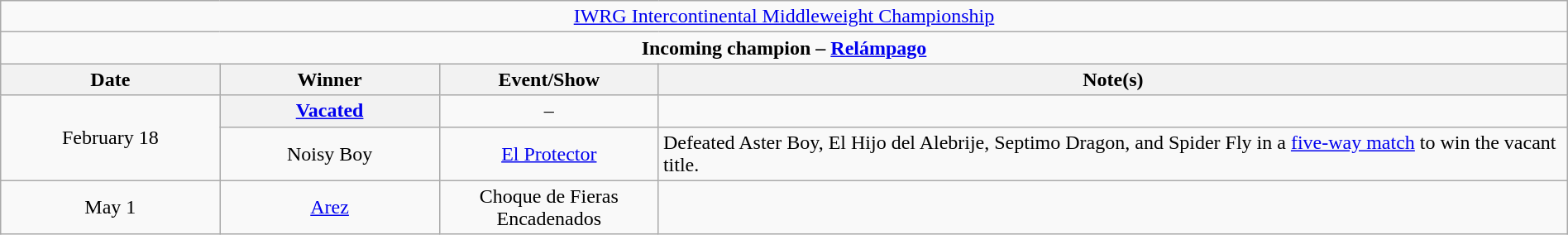<table class="wikitable" style="text-align:center; width:100%;">
<tr>
<td colspan="4" style="text-align: center;"><a href='#'>IWRG Intercontinental Middleweight Championship</a></td>
</tr>
<tr>
<td colspan="4" style="text-align: center;"><strong>Incoming champion – <a href='#'>Relámpago</a></strong></td>
</tr>
<tr>
<th width=14%>Date</th>
<th width=14%>Winner</th>
<th width=14%>Event/Show</th>
<th width=58%>Note(s)</th>
</tr>
<tr>
<td rowspan=2>February 18</td>
<th><a href='#'>Vacated</a></th>
<td>–</td>
<td></td>
</tr>
<tr>
<td>Noisy Boy</td>
<td><a href='#'>El Protector</a></td>
<td align=left>Defeated Aster Boy, El Hijo del Alebrije, Septimo Dragon, and Spider Fly in a <a href='#'>five-way match</a> to win the vacant title.</td>
</tr>
<tr>
<td>May 1</td>
<td><a href='#'>Arez</a></td>
<td>Choque de Fieras Encadenados</td>
<td></td>
</tr>
</table>
